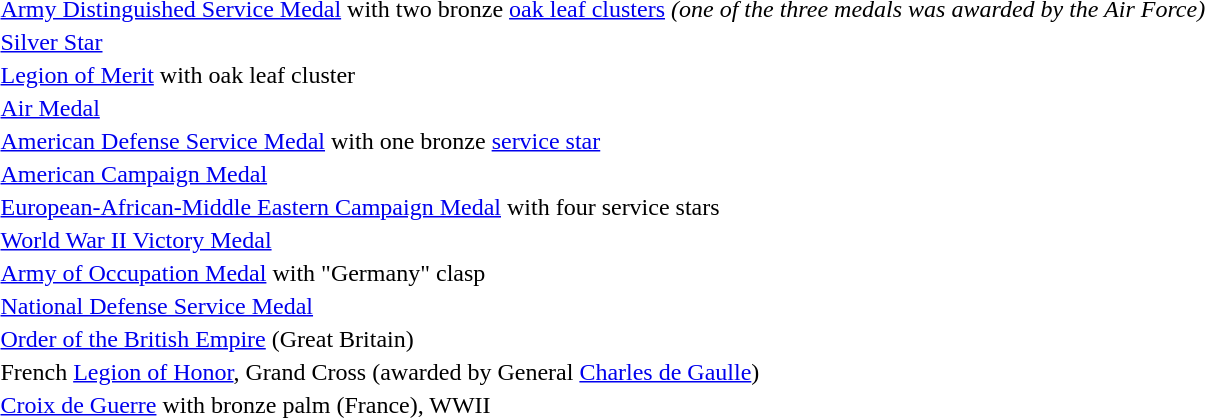<table>
<tr>
<td></td>
<td><a href='#'>Army Distinguished Service Medal</a> with two bronze <a href='#'>oak leaf clusters</a> <em>(one of the three medals was awarded by the Air Force)</em></td>
</tr>
<tr>
<td></td>
<td><a href='#'>Silver Star</a></td>
</tr>
<tr>
<td></td>
<td><a href='#'>Legion of Merit</a> with oak leaf cluster</td>
</tr>
<tr>
<td></td>
<td><a href='#'>Air Medal</a></td>
</tr>
<tr>
<td></td>
<td><a href='#'>American Defense Service Medal</a> with one bronze <a href='#'>service star</a></td>
</tr>
<tr>
<td></td>
<td><a href='#'>American Campaign Medal</a></td>
</tr>
<tr>
<td></td>
<td><a href='#'>European-African-Middle Eastern Campaign Medal</a> with four service stars</td>
</tr>
<tr>
<td></td>
<td><a href='#'>World War II Victory Medal</a></td>
</tr>
<tr>
<td></td>
<td><a href='#'>Army of Occupation Medal</a> with "Germany" clasp</td>
</tr>
<tr>
<td></td>
<td><a href='#'>National Defense Service Medal</a></td>
</tr>
<tr>
<td></td>
<td><a href='#'>Order of the British Empire</a> (Great Britain)</td>
</tr>
<tr>
<td></td>
<td>French <a href='#'>Legion of Honor</a>, Grand Cross (awarded by General <a href='#'>Charles de Gaulle</a>)</td>
</tr>
<tr>
<td></td>
<td><a href='#'>Croix de Guerre</a> with bronze palm (France), WWII</td>
</tr>
</table>
